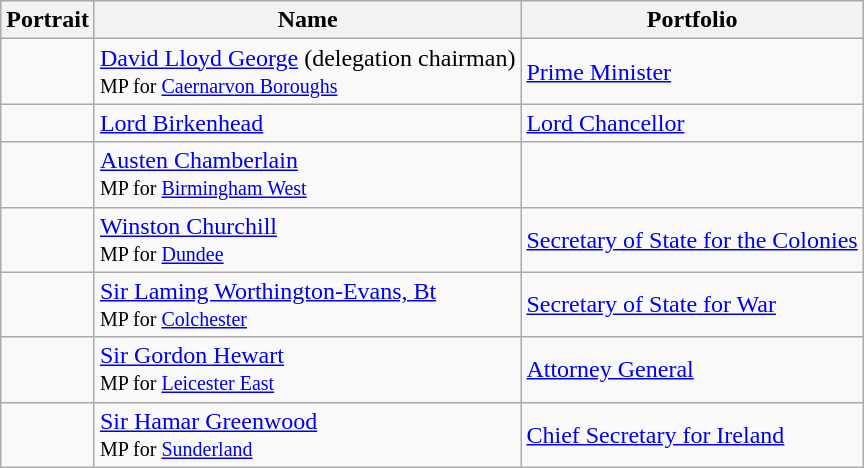<table class="wikitable">
<tr>
<th>Portrait</th>
<th>Name</th>
<th>Portfolio</th>
</tr>
<tr>
<td></td>
<td><a href='#'>David Lloyd George</a> (delegation chairman) <br><small>MP for <a href='#'>Caernarvon Boroughs</a></small></td>
<td><a href='#'>Prime Minister</a></td>
</tr>
<tr>
<td></td>
<td><a href='#'>Lord Birkenhead</a></td>
<td><a href='#'>Lord Chancellor</a></td>
</tr>
<tr>
<td></td>
<td><a href='#'>Austen Chamberlain</a> <br><small>MP for <a href='#'>Birmingham West</a></small></td>
<td></td>
</tr>
<tr>
<td></td>
<td><a href='#'>Winston Churchill</a> <br><small>MP for <a href='#'>Dundee</a></small></td>
<td><a href='#'>Secretary of State for the Colonies</a></td>
</tr>
<tr>
<td></td>
<td><a href='#'>Sir Laming Worthington-Evans, Bt</a> <br><small>MP for <a href='#'>Colchester</a></small></td>
<td><a href='#'>Secretary of State for War</a></td>
</tr>
<tr>
<td></td>
<td><a href='#'>Sir Gordon Hewart</a> <br><small>MP for <a href='#'>Leicester East</a></small></td>
<td><a href='#'>Attorney General</a></td>
</tr>
<tr>
<td></td>
<td><a href='#'>Sir Hamar Greenwood</a> <br><small>MP for <a href='#'>Sunderland</a></small></td>
<td><a href='#'>Chief Secretary for Ireland</a></td>
</tr>
</table>
